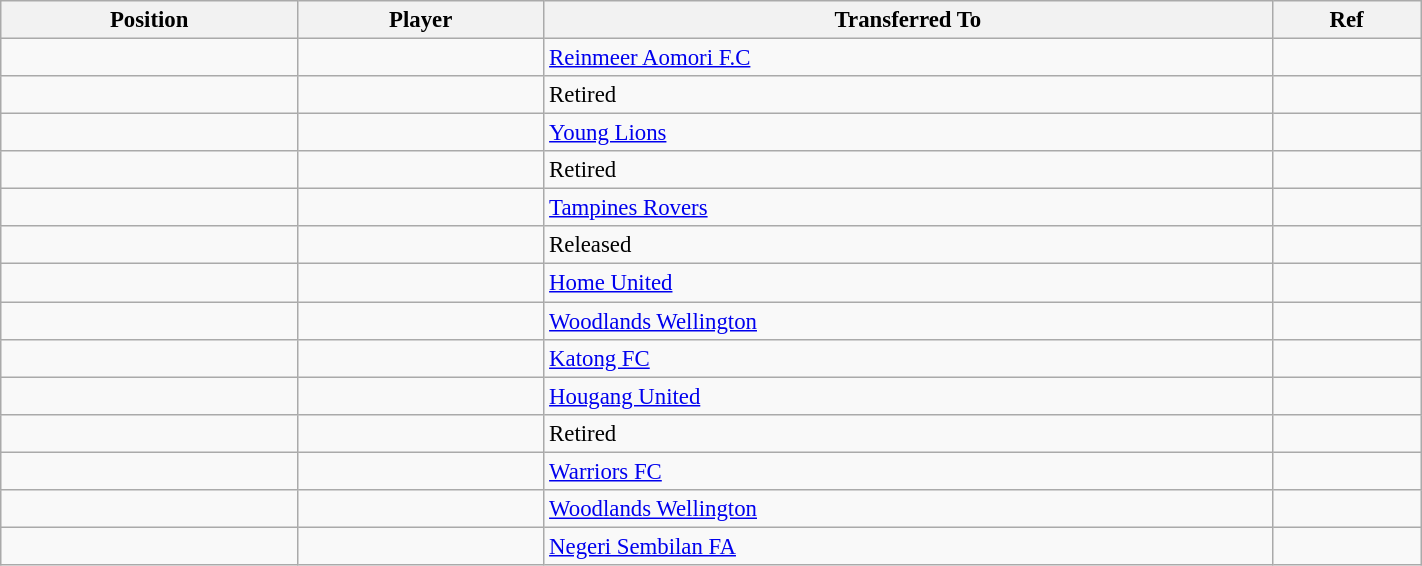<table class="wikitable sortable" style="width:75%; text-align:center; font-size:95%; text-align:left;">
<tr>
<th><strong>Position</strong></th>
<th><strong>Player</strong></th>
<th><strong>Transferred To</strong></th>
<th><strong>Ref</strong></th>
</tr>
<tr>
<td></td>
<td></td>
<td> <a href='#'>Reinmeer Aomori F.C</a></td>
<td></td>
</tr>
<tr>
<td></td>
<td></td>
<td>Retired</td>
<td></td>
</tr>
<tr>
<td></td>
<td></td>
<td> <a href='#'>Young Lions</a></td>
<td></td>
</tr>
<tr>
<td></td>
<td></td>
<td>Retired</td>
<td></td>
</tr>
<tr>
<td></td>
<td></td>
<td> <a href='#'>Tampines Rovers</a></td>
<td></td>
</tr>
<tr>
<td></td>
<td></td>
<td>Released</td>
<td></td>
</tr>
<tr>
<td></td>
<td></td>
<td> <a href='#'>Home United</a></td>
<td></td>
</tr>
<tr>
<td></td>
<td></td>
<td> <a href='#'>Woodlands Wellington</a></td>
<td></td>
</tr>
<tr>
<td></td>
<td></td>
<td> <a href='#'>Katong FC</a></td>
<td></td>
</tr>
<tr>
<td></td>
<td></td>
<td> <a href='#'>Hougang United</a></td>
<td></td>
</tr>
<tr>
<td></td>
<td></td>
<td>Retired</td>
<td></td>
</tr>
<tr>
<td></td>
<td></td>
<td> <a href='#'>Warriors FC</a></td>
<td></td>
</tr>
<tr>
<td></td>
<td></td>
<td> <a href='#'>Woodlands Wellington</a></td>
<td></td>
</tr>
<tr>
<td></td>
<td></td>
<td> <a href='#'>Negeri Sembilan FA</a></td>
<td></td>
</tr>
</table>
